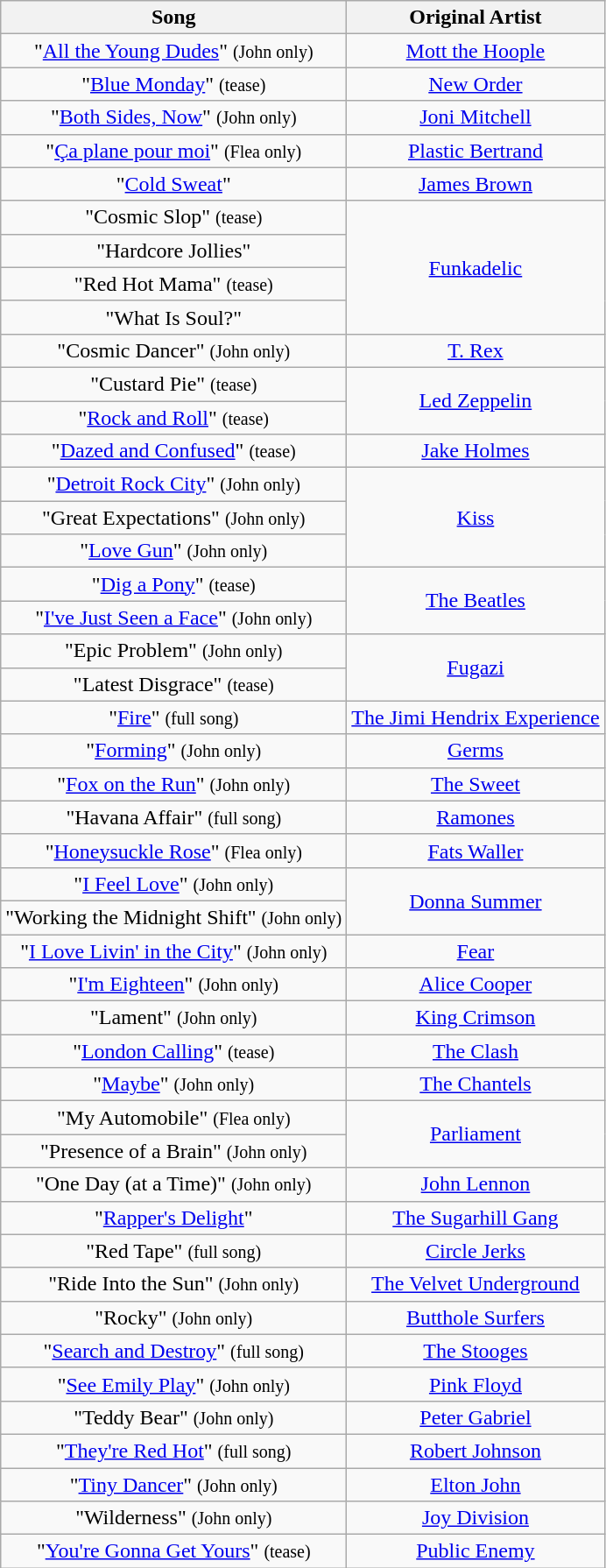<table class="wikitable sortable" style="text-align:center;">
<tr>
<th>Song</th>
<th>Original Artist</th>
</tr>
<tr>
<td>"<a href='#'>All the Young Dudes</a>" <small>(John only)</small></td>
<td><a href='#'>Mott the Hoople</a></td>
</tr>
<tr>
<td>"<a href='#'>Blue Monday</a>" <small>(tease)</small></td>
<td><a href='#'>New Order</a></td>
</tr>
<tr>
<td>"<a href='#'>Both Sides, Now</a>" <small>(John only)</small></td>
<td><a href='#'>Joni Mitchell</a></td>
</tr>
<tr>
<td>"<a href='#'>Ça plane pour moi</a>" <small>(Flea only)</small></td>
<td><a href='#'>Plastic Bertrand</a></td>
</tr>
<tr>
<td>"<a href='#'>Cold Sweat</a>"</td>
<td><a href='#'>James Brown</a></td>
</tr>
<tr>
<td>"Cosmic Slop" <small>(tease)</small></td>
<td rowspan="4"><a href='#'>Funkadelic</a></td>
</tr>
<tr>
<td>"Hardcore Jollies"</td>
</tr>
<tr>
<td>"Red Hot Mama" <small>(tease)</small></td>
</tr>
<tr>
<td>"What Is Soul?"</td>
</tr>
<tr>
<td>"Cosmic Dancer" <small>(John only)</small></td>
<td><a href='#'>T. Rex</a></td>
</tr>
<tr>
<td>"Custard Pie" <small>(tease)</small></td>
<td rowspan="2"><a href='#'>Led Zeppelin</a></td>
</tr>
<tr>
<td>"<a href='#'>Rock and Roll</a>" <small>(tease)</small></td>
</tr>
<tr>
<td>"<a href='#'>Dazed and Confused</a>" <small>(tease)</small></td>
<td><a href='#'>Jake Holmes</a></td>
</tr>
<tr>
<td>"<a href='#'>Detroit Rock City</a>" <small>(John only)</small></td>
<td rowspan="3"><a href='#'>Kiss</a></td>
</tr>
<tr>
<td>"Great Expectations" <small>(John only)</small></td>
</tr>
<tr>
<td>"<a href='#'>Love Gun</a>" <small>(John only)</small></td>
</tr>
<tr>
<td>"<a href='#'>Dig a Pony</a>" <small>(tease)</small></td>
<td rowspan="2"><a href='#'>The Beatles</a></td>
</tr>
<tr>
<td>"<a href='#'>I've Just Seen a Face</a>" <small>(John only)</small></td>
</tr>
<tr>
<td>"Epic Problem" <small>(John only)</small></td>
<td rowspan="2"><a href='#'>Fugazi</a></td>
</tr>
<tr>
<td>"Latest Disgrace" <small>(tease)</small></td>
</tr>
<tr>
<td>"<a href='#'>Fire</a>" <small>(full song)</small></td>
<td><a href='#'>The Jimi Hendrix Experience</a></td>
</tr>
<tr>
<td>"<a href='#'>Forming</a>" <small>(John only)</small></td>
<td><a href='#'>Germs</a></td>
</tr>
<tr>
<td>"<a href='#'>Fox on the Run</a>" <small>(John only)</small></td>
<td><a href='#'>The Sweet</a></td>
</tr>
<tr>
<td>"Havana Affair" <small>(full song)</small></td>
<td><a href='#'>Ramones</a></td>
</tr>
<tr>
<td>"<a href='#'>Honeysuckle Rose</a>" <small>(Flea only)</small></td>
<td><a href='#'>Fats Waller</a></td>
</tr>
<tr>
<td>"<a href='#'>I Feel Love</a>" <small>(John only)</small></td>
<td rowspan="2"><a href='#'>Donna Summer</a></td>
</tr>
<tr>
<td>"Working the Midnight Shift" <small>(John only)</small></td>
</tr>
<tr>
<td>"<a href='#'>I Love Livin' in the City</a>" <small>(John only)</small></td>
<td><a href='#'>Fear</a></td>
</tr>
<tr>
<td>"<a href='#'>I'm Eighteen</a>" <small>(John only)</small></td>
<td><a href='#'>Alice Cooper</a></td>
</tr>
<tr>
<td>"Lament" <small>(John only)</small></td>
<td><a href='#'>King Crimson</a></td>
</tr>
<tr>
<td>"<a href='#'>London Calling</a>" <small>(tease)</small></td>
<td><a href='#'>The Clash</a></td>
</tr>
<tr>
<td>"<a href='#'>Maybe</a>" <small>(John only)</small></td>
<td><a href='#'>The Chantels</a></td>
</tr>
<tr>
<td>"My Automobile" <small>(Flea only)</small></td>
<td rowspan="2"><a href='#'>Parliament</a></td>
</tr>
<tr>
<td>"Presence of a Brain" <small>(John only)</small></td>
</tr>
<tr>
<td>"One Day (at a Time)" <small>(John only)</small></td>
<td><a href='#'>John Lennon</a></td>
</tr>
<tr>
<td>"<a href='#'>Rapper's Delight</a>"</td>
<td><a href='#'>The Sugarhill Gang</a></td>
</tr>
<tr>
<td>"Red Tape" <small>(full song)</small></td>
<td><a href='#'>Circle Jerks</a></td>
</tr>
<tr>
<td>"Ride Into the Sun" <small>(John only)</small></td>
<td><a href='#'>The Velvet Underground</a></td>
</tr>
<tr>
<td>"Rocky" <small>(John only)</small></td>
<td><a href='#'>Butthole Surfers</a></td>
</tr>
<tr>
<td>"<a href='#'>Search and Destroy</a>" <small>(full song)</small></td>
<td><a href='#'>The Stooges</a></td>
</tr>
<tr>
<td>"<a href='#'>See Emily Play</a>" <small>(John only)</small></td>
<td><a href='#'>Pink Floyd</a></td>
</tr>
<tr>
<td>"Teddy Bear" <small>(John only)</small></td>
<td><a href='#'>Peter Gabriel</a></td>
</tr>
<tr>
<td>"<a href='#'>They're Red Hot</a>" <small>(full song)</small></td>
<td><a href='#'>Robert Johnson</a></td>
</tr>
<tr>
<td>"<a href='#'>Tiny Dancer</a>" <small>(John only)</small></td>
<td><a href='#'>Elton John</a></td>
</tr>
<tr>
<td>"Wilderness" <small>(John only)</small></td>
<td><a href='#'>Joy Division</a></td>
</tr>
<tr>
<td>"<a href='#'>You're Gonna Get Yours</a>" <small>(tease)</small></td>
<td><a href='#'>Public Enemy</a></td>
</tr>
</table>
